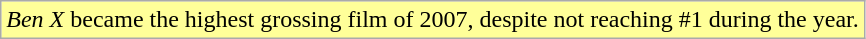<table class="wikitable">
<tr>
<td style="background-color:#FFFF99"><em>Ben X</em> became the highest grossing film of 2007, despite not reaching #1 during the year.</td>
</tr>
</table>
